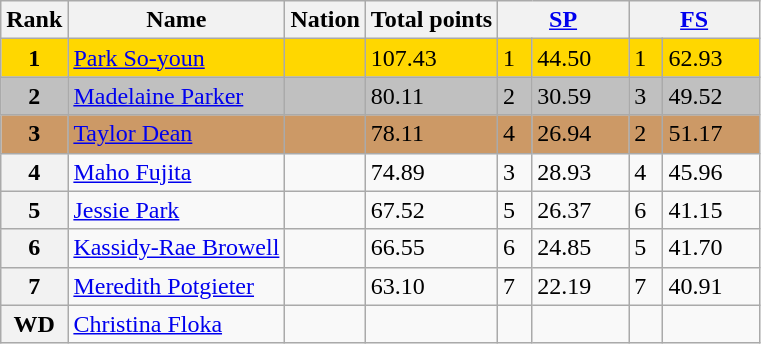<table class="wikitable sortable">
<tr>
<th>Rank</th>
<th>Name</th>
<th>Nation</th>
<th>Total points</th>
<th colspan="2" width="80px"><a href='#'>SP</a></th>
<th colspan="2" width="80px"><a href='#'>FS</a></th>
</tr>
<tr bgcolor="gold">
<td align="center"><strong>1</strong></td>
<td><a href='#'>Park So-youn</a></td>
<td></td>
<td>107.43</td>
<td>1</td>
<td>44.50</td>
<td>1</td>
<td>62.93</td>
</tr>
<tr bgcolor="silver">
<td align="center"><strong>2</strong></td>
<td><a href='#'>Madelaine Parker</a></td>
<td></td>
<td>80.11</td>
<td>2</td>
<td>30.59</td>
<td>3</td>
<td>49.52</td>
</tr>
<tr bgcolor="cc9966">
<td align="center"><strong>3</strong></td>
<td><a href='#'>Taylor Dean</a></td>
<td></td>
<td>78.11</td>
<td>4</td>
<td>26.94</td>
<td>2</td>
<td>51.17</td>
</tr>
<tr>
<th>4</th>
<td><a href='#'>Maho Fujita</a></td>
<td></td>
<td>74.89</td>
<td>3</td>
<td>28.93</td>
<td>4</td>
<td>45.96</td>
</tr>
<tr>
<th>5</th>
<td><a href='#'>Jessie Park</a></td>
<td></td>
<td>67.52</td>
<td>5</td>
<td>26.37</td>
<td>6</td>
<td>41.15</td>
</tr>
<tr>
<th>6</th>
<td><a href='#'>Kassidy-Rae Browell</a></td>
<td></td>
<td>66.55</td>
<td>6</td>
<td>24.85</td>
<td>5</td>
<td>41.70</td>
</tr>
<tr>
<th>7</th>
<td><a href='#'>Meredith Potgieter</a></td>
<td></td>
<td>63.10</td>
<td>7</td>
<td>22.19</td>
<td>7</td>
<td>40.91</td>
</tr>
<tr>
<th>WD</th>
<td><a href='#'>Christina Floka</a></td>
<td></td>
<td></td>
<td></td>
<td></td>
<td></td>
<td></td>
</tr>
</table>
